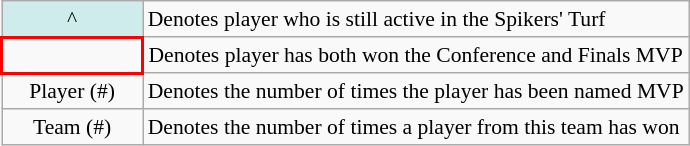<table class="wikitable" style="font-size:90%;">
<tr>
<td style="background-color:#CFECEC; border:1px solid #aaaaaa; width:6em; text-align:center;">^</td>
<td>Denotes player who is still active in the Spikers' Turf</td>
</tr>
<tr>
<td style="border: 2px solid red; width:6em"></td>
<td>Denotes player has both won the Conference and Finals MVP</td>
</tr>
<tr>
<td style="text-align:center;">Player (#)</td>
<td>Denotes the number of times the player has been named MVP</td>
</tr>
<tr>
<td style="text-align:center;">Team (#)</td>
<td>Denotes the number of times a player from this team has won</td>
</tr>
</table>
